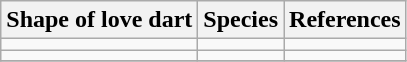<table class="wikitable">
<tr>
<th>Shape of love dart</th>
<th>Species</th>
<th>References</th>
</tr>
<tr>
<td></td>
<td></td>
<td></td>
</tr>
<tr>
<td></td>
<td></td>
<td></td>
</tr>
<tr>
</tr>
</table>
